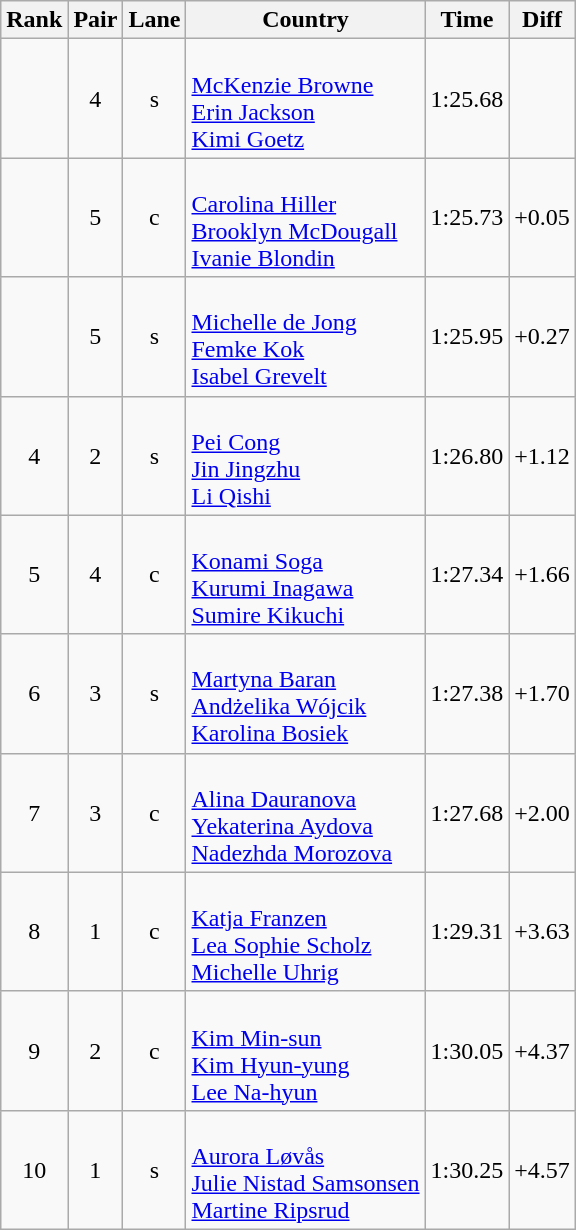<table class="wikitable sortable" style="text-align:center">
<tr>
<th>Rank</th>
<th>Pair</th>
<th>Lane</th>
<th>Country</th>
<th>Time</th>
<th>Diff</th>
</tr>
<tr>
<td></td>
<td>4</td>
<td>s</td>
<td align=left><br><a href='#'>McKenzie Browne</a><br><a href='#'>Erin Jackson</a><br><a href='#'>Kimi Goetz</a></td>
<td>1:25.68</td>
<td></td>
</tr>
<tr>
<td></td>
<td>5</td>
<td>c</td>
<td align=left><br><a href='#'>Carolina Hiller</a><br><a href='#'>Brooklyn McDougall</a><br><a href='#'>Ivanie Blondin</a></td>
<td>1:25.73</td>
<td>+0.05</td>
</tr>
<tr>
<td></td>
<td>5</td>
<td>s</td>
<td align=left><br><a href='#'>Michelle de Jong</a><br><a href='#'>Femke Kok</a><br><a href='#'>Isabel Grevelt</a></td>
<td>1:25.95</td>
<td>+0.27</td>
</tr>
<tr>
<td>4</td>
<td>2</td>
<td>s</td>
<td align=left><br><a href='#'>Pei Cong</a><br><a href='#'>Jin Jingzhu</a><br><a href='#'>Li Qishi</a></td>
<td>1:26.80</td>
<td>+1.12</td>
</tr>
<tr>
<td>5</td>
<td>4</td>
<td>c</td>
<td align=left><br><a href='#'>Konami Soga</a><br><a href='#'>Kurumi Inagawa</a><br><a href='#'>Sumire Kikuchi</a></td>
<td>1:27.34</td>
<td>+1.66</td>
</tr>
<tr>
<td>6</td>
<td>3</td>
<td>s</td>
<td align=left><br><a href='#'>Martyna Baran</a><br><a href='#'>Andżelika Wójcik</a><br><a href='#'>Karolina Bosiek</a></td>
<td>1:27.38</td>
<td>+1.70</td>
</tr>
<tr>
<td>7</td>
<td>3</td>
<td>c</td>
<td align=left><br><a href='#'>Alina Dauranova</a><br><a href='#'>Yekaterina Aydova</a><br><a href='#'>Nadezhda Morozova</a></td>
<td>1:27.68</td>
<td>+2.00</td>
</tr>
<tr>
<td>8</td>
<td>1</td>
<td>c</td>
<td align=left><br><a href='#'>Katja Franzen</a><br><a href='#'>Lea Sophie Scholz</a><br><a href='#'>Michelle Uhrig</a></td>
<td>1:29.31</td>
<td>+3.63</td>
</tr>
<tr>
<td>9</td>
<td>2</td>
<td>c</td>
<td align=left><br><a href='#'>Kim Min-sun</a><br><a href='#'>Kim Hyun-yung</a><br><a href='#'>Lee Na-hyun</a></td>
<td>1:30.05</td>
<td>+4.37</td>
</tr>
<tr>
<td>10</td>
<td>1</td>
<td>s</td>
<td align=left><br><a href='#'>Aurora Løvås</a><br><a href='#'>Julie Nistad Samsonsen</a><br><a href='#'>Martine Ripsrud</a></td>
<td>1:30.25</td>
<td>+4.57</td>
</tr>
</table>
